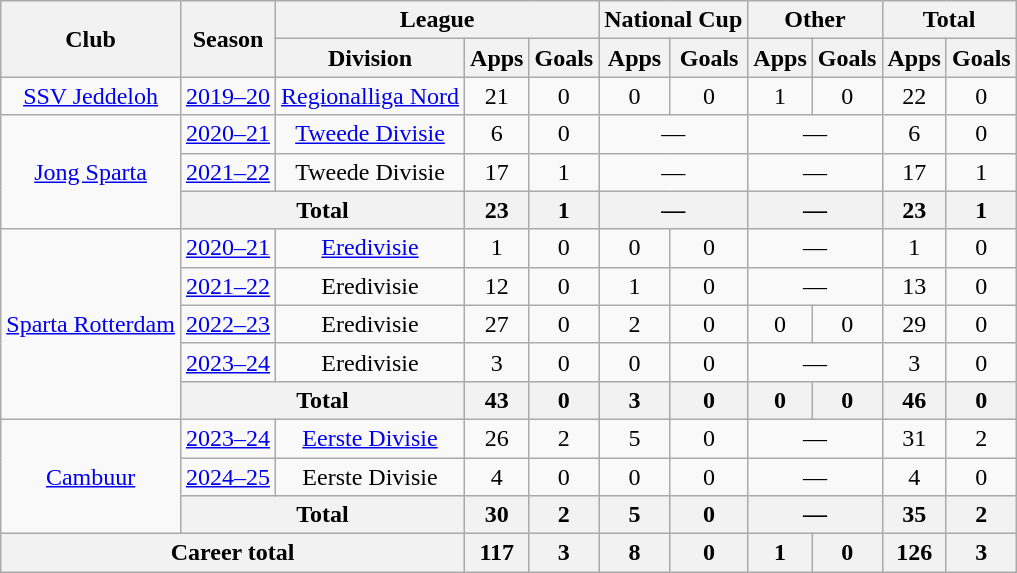<table class="wikitable" style="text-align:center">
<tr>
<th rowspan="2">Club</th>
<th rowspan="2">Season</th>
<th colspan="3">League</th>
<th colspan="2">National Cup</th>
<th colspan="2">Other</th>
<th colspan="2">Total</th>
</tr>
<tr>
<th>Division</th>
<th>Apps</th>
<th>Goals</th>
<th>Apps</th>
<th>Goals</th>
<th>Apps</th>
<th>Goals</th>
<th>Apps</th>
<th>Goals</th>
</tr>
<tr>
<td><a href='#'>SSV Jeddeloh</a></td>
<td><a href='#'>2019–20</a></td>
<td><a href='#'>Regionalliga Nord</a></td>
<td>21</td>
<td>0</td>
<td>0</td>
<td>0</td>
<td>1</td>
<td>0</td>
<td>22</td>
<td>0</td>
</tr>
<tr>
<td rowspan="3"><a href='#'>Jong Sparta</a></td>
<td><a href='#'>2020–21</a></td>
<td><a href='#'>Tweede Divisie</a></td>
<td>6</td>
<td>0</td>
<td colspan="2">—</td>
<td colspan="2">—</td>
<td>6</td>
<td>0</td>
</tr>
<tr>
<td><a href='#'>2021–22</a></td>
<td>Tweede Divisie</td>
<td>17</td>
<td>1</td>
<td colspan="2">—</td>
<td colspan="2">—</td>
<td>17</td>
<td>1</td>
</tr>
<tr>
<th colspan="2">Total</th>
<th>23</th>
<th>1</th>
<th colspan="2">—</th>
<th colspan="2">—</th>
<th>23</th>
<th>1</th>
</tr>
<tr>
<td rowspan="5"><a href='#'>Sparta Rotterdam</a></td>
<td><a href='#'>2020–21</a></td>
<td><a href='#'>Eredivisie</a></td>
<td>1</td>
<td>0</td>
<td>0</td>
<td>0</td>
<td colspan="2">—</td>
<td>1</td>
<td>0</td>
</tr>
<tr>
<td><a href='#'>2021–22</a></td>
<td>Eredivisie</td>
<td>12</td>
<td>0</td>
<td>1</td>
<td>0</td>
<td colspan="2">—</td>
<td>13</td>
<td>0</td>
</tr>
<tr>
<td><a href='#'>2022–23</a></td>
<td>Eredivisie</td>
<td>27</td>
<td>0</td>
<td>2</td>
<td>0</td>
<td>0</td>
<td>0</td>
<td>29</td>
<td>0</td>
</tr>
<tr>
<td><a href='#'>2023–24</a></td>
<td>Eredivisie</td>
<td>3</td>
<td>0</td>
<td>0</td>
<td>0</td>
<td colspan="2">—</td>
<td>3</td>
<td>0</td>
</tr>
<tr>
<th colspan="2">Total</th>
<th>43</th>
<th>0</th>
<th>3</th>
<th>0</th>
<th>0</th>
<th>0</th>
<th>46</th>
<th>0</th>
</tr>
<tr>
<td rowspan="3"><a href='#'>Cambuur</a></td>
<td><a href='#'>2023–24</a></td>
<td><a href='#'>Eerste Divisie</a></td>
<td>26</td>
<td>2</td>
<td>5</td>
<td>0</td>
<td colspan="2">—</td>
<td>31</td>
<td>2</td>
</tr>
<tr>
<td><a href='#'>2024–25</a></td>
<td>Eerste Divisie</td>
<td>4</td>
<td>0</td>
<td>0</td>
<td>0</td>
<td colspan="2">—</td>
<td>4</td>
<td>0</td>
</tr>
<tr>
<th colspan="2">Total</th>
<th>30</th>
<th>2</th>
<th>5</th>
<th>0</th>
<th colspan="2">—</th>
<th>35</th>
<th>2</th>
</tr>
<tr>
<th colspan="3">Career total</th>
<th>117</th>
<th>3</th>
<th>8</th>
<th>0</th>
<th>1</th>
<th>0</th>
<th>126</th>
<th>3</th>
</tr>
</table>
